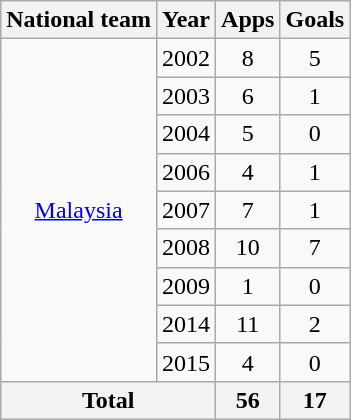<table class="wikitable" style="text-align:center">
<tr>
<th>National team</th>
<th>Year</th>
<th>Apps</th>
<th>Goals</th>
</tr>
<tr>
<td rowspan="9"><a href='#'>Malaysia</a></td>
<td>2002</td>
<td>8</td>
<td>5</td>
</tr>
<tr>
<td>2003</td>
<td>6</td>
<td>1</td>
</tr>
<tr>
<td>2004</td>
<td>5</td>
<td>0</td>
</tr>
<tr>
<td>2006</td>
<td>4</td>
<td>1</td>
</tr>
<tr>
<td>2007</td>
<td>7</td>
<td>1</td>
</tr>
<tr>
<td>2008</td>
<td>10</td>
<td>7</td>
</tr>
<tr>
<td>2009</td>
<td>1</td>
<td>0</td>
</tr>
<tr>
<td>2014</td>
<td>11</td>
<td>2</td>
</tr>
<tr>
<td>2015</td>
<td>4</td>
<td>0</td>
</tr>
<tr>
<th colspan="2">Total</th>
<th>56</th>
<th>17</th>
</tr>
</table>
